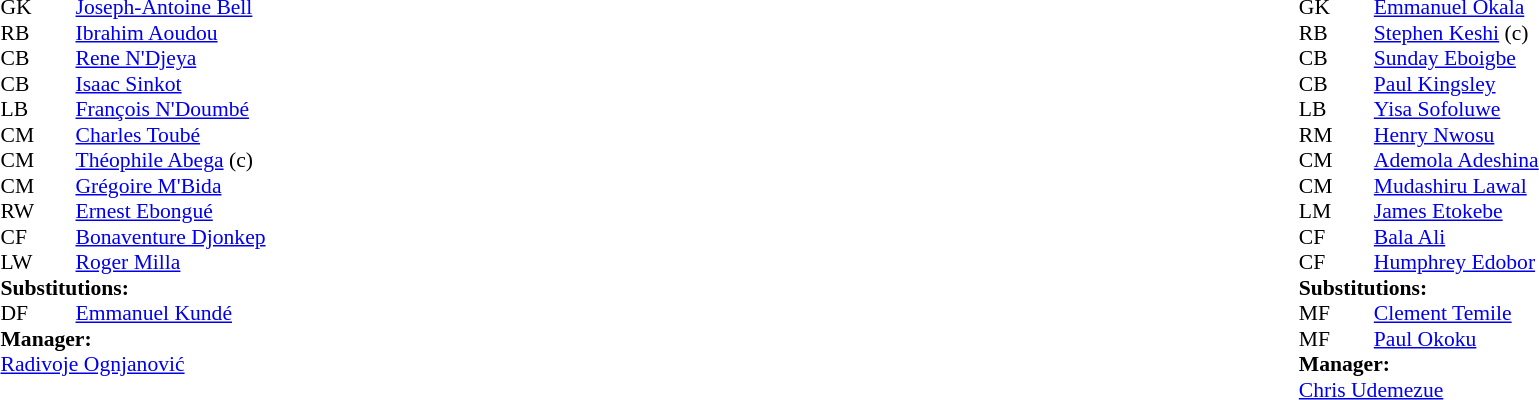<table width="100%">
<tr>
<td valign="top" width="50%"><br><table style="font-size: 90%" cellspacing="0" cellpadding="0">
<tr>
<th width="25"></th>
<th width="25"></th>
</tr>
<tr>
<td>GK</td>
<td></td>
<td><a href='#'>Joseph-Antoine Bell</a></td>
</tr>
<tr>
<td>RB</td>
<td></td>
<td><a href='#'>Ibrahim Aoudou</a></td>
</tr>
<tr>
<td>CB</td>
<td></td>
<td><a href='#'>Rene N'Djeya</a></td>
</tr>
<tr>
<td>CB</td>
<td></td>
<td><a href='#'>Isaac Sinkot</a></td>
</tr>
<tr>
<td>LB</td>
<td></td>
<td><a href='#'>François N'Doumbé</a></td>
</tr>
<tr>
<td>CM</td>
<td></td>
<td><a href='#'>Charles Toubé</a></td>
</tr>
<tr>
<td>CM</td>
<td></td>
<td><a href='#'>Théophile Abega</a> (c)</td>
</tr>
<tr>
<td>CM</td>
<td></td>
<td><a href='#'>Grégoire M'Bida</a></td>
</tr>
<tr>
<td>RW</td>
<td></td>
<td><a href='#'>Ernest Ebongué</a></td>
</tr>
<tr>
<td>CF</td>
<td></td>
<td><a href='#'>Bonaventure Djonkep</a></td>
<td></td>
<td></td>
</tr>
<tr>
<td>LW</td>
<td></td>
<td><a href='#'>Roger Milla</a></td>
</tr>
<tr>
<td colspan=3><strong>Substitutions:</strong></td>
</tr>
<tr>
<td>DF</td>
<td></td>
<td><a href='#'>Emmanuel Kundé</a></td>
<td></td>
<td></td>
</tr>
<tr>
<td colspan=3><strong>Manager:</strong></td>
</tr>
<tr>
<td colspan=3> <a href='#'>Radivoje Ognjanović</a></td>
</tr>
</table>
</td>
<td valign="top"></td>
<td valign="top" width="50%"><br><table style="font-size: 90%" cellspacing="0" cellpadding="0"  align="center">
<tr>
<th width=25></th>
<th width=25></th>
</tr>
<tr>
<td>GK</td>
<td></td>
<td><a href='#'>Emmanuel Okala</a></td>
</tr>
<tr>
<td>RB</td>
<td></td>
<td><a href='#'>Stephen Keshi</a> (c)</td>
</tr>
<tr>
<td>CB</td>
<td></td>
<td><a href='#'>Sunday Eboigbe</a></td>
</tr>
<tr>
<td>CB</td>
<td></td>
<td><a href='#'>Paul Kingsley</a></td>
</tr>
<tr>
<td>LB</td>
<td></td>
<td><a href='#'>Yisa Sofoluwe</a></td>
</tr>
<tr>
<td>RM</td>
<td></td>
<td><a href='#'>Henry Nwosu</a></td>
</tr>
<tr>
<td>CM</td>
<td></td>
<td><a href='#'>Ademola Adeshina</a></td>
<td></td>
<td></td>
</tr>
<tr>
<td>CM</td>
<td></td>
<td><a href='#'>Mudashiru Lawal</a></td>
</tr>
<tr>
<td>LM</td>
<td></td>
<td><a href='#'>James Etokebe</a></td>
</tr>
<tr>
<td>CF</td>
<td></td>
<td><a href='#'>Bala Ali</a></td>
<td></td>
<td></td>
</tr>
<tr>
<td>CF</td>
<td></td>
<td><a href='#'>Humphrey Edobor</a></td>
</tr>
<tr>
<td colspan=3><strong>Substitutions:</strong></td>
</tr>
<tr>
<td>MF</td>
<td></td>
<td><a href='#'>Clement Temile</a></td>
<td></td>
<td></td>
</tr>
<tr>
<td>MF</td>
<td></td>
<td><a href='#'>Paul Okoku</a></td>
<td></td>
<td></td>
</tr>
<tr>
<td colspan=3><strong>Manager:</strong></td>
</tr>
<tr>
<td colspan=3><a href='#'>Chris Udemezue</a></td>
</tr>
</table>
</td>
</tr>
</table>
